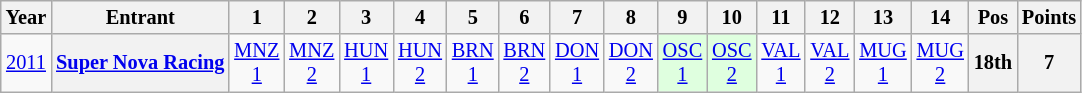<table class="wikitable" style="text-align:center; font-size:85%">
<tr>
<th>Year</th>
<th>Entrant</th>
<th>1</th>
<th>2</th>
<th>3</th>
<th>4</th>
<th>5</th>
<th>6</th>
<th>7</th>
<th>8</th>
<th>9</th>
<th>10</th>
<th>11</th>
<th>12</th>
<th>13</th>
<th>14</th>
<th>Pos</th>
<th>Points</th>
</tr>
<tr>
<td><a href='#'>2011</a></td>
<th nowrap><a href='#'>Super Nova Racing</a></th>
<td><a href='#'>MNZ<br>1</a></td>
<td><a href='#'>MNZ<br>2</a></td>
<td><a href='#'>HUN<br>1</a></td>
<td><a href='#'>HUN<br>2</a></td>
<td><a href='#'>BRN<br>1</a></td>
<td><a href='#'>BRN<br>2</a></td>
<td><a href='#'>DON<br>1</a></td>
<td><a href='#'>DON<br>2</a></td>
<td style="background:#DFFFDF;"><a href='#'>OSC<br>1</a><br></td>
<td style="background:#DFFFDF;"><a href='#'>OSC<br>2</a><br></td>
<td><a href='#'>VAL<br>1</a></td>
<td><a href='#'>VAL<br>2</a></td>
<td><a href='#'>MUG<br>1</a></td>
<td><a href='#'>MUG<br>2</a></td>
<th>18th</th>
<th>7</th>
</tr>
</table>
